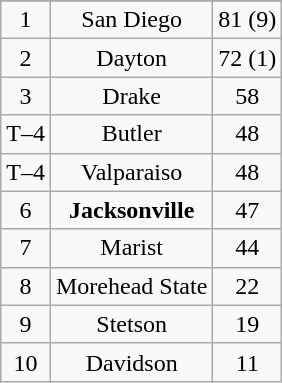<table class="wikitable">
<tr align="center">
</tr>
<tr align="center">
<td>1</td>
<td>San Diego</td>
<td>81 (9)</td>
</tr>
<tr align="center">
<td>2</td>
<td>Dayton</td>
<td>72 (1)</td>
</tr>
<tr align="center">
<td>3</td>
<td>Drake</td>
<td>58</td>
</tr>
<tr align="center">
<td>T–4</td>
<td>Butler</td>
<td>48</td>
</tr>
<tr align="center">
<td>T–4</td>
<td>Valparaiso</td>
<td>48</td>
</tr>
<tr align="center">
<td>6</td>
<td><strong>Jacksonville</strong></td>
<td>47</td>
</tr>
<tr align="center">
<td>7</td>
<td>Marist</td>
<td>44</td>
</tr>
<tr align="center">
<td>8</td>
<td>Morehead State</td>
<td>22</td>
</tr>
<tr align="center">
<td>9</td>
<td>Stetson</td>
<td>19</td>
</tr>
<tr align="center">
<td>10</td>
<td>Davidson</td>
<td>11</td>
</tr>
</table>
